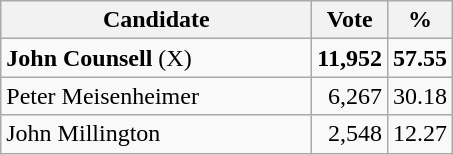<table class="wikitable">
<tr>
<th bgcolor="#DDDDFF" width="200px">Candidate</th>
<th bgcolor="#DDDDFF">Vote</th>
<th bgcolor="#DDDDFF">%</th>
</tr>
<tr>
<td><strong>John Counsell</strong> (X)</td>
<td style="text-align: right;"><strong>11,952</strong></td>
<td style="text-align: right;"><strong>57.55</strong></td>
</tr>
<tr>
<td>Peter Meisenheimer</td>
<td style="text-align: right;">6,267</td>
<td style="text-align: right;">30.18</td>
</tr>
<tr>
<td>John Millington</td>
<td style="text-align: right;">2,548</td>
<td style="text-align: right;">12.27</td>
</tr>
</table>
